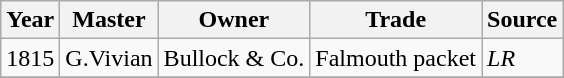<table class=" wikitable">
<tr>
<th>Year</th>
<th>Master</th>
<th>Owner</th>
<th>Trade</th>
<th>Source</th>
</tr>
<tr>
<td>1815</td>
<td>G.Vivian</td>
<td>Bullock & Co.</td>
<td>Falmouth packet</td>
<td><em>LR</em></td>
</tr>
<tr>
</tr>
</table>
